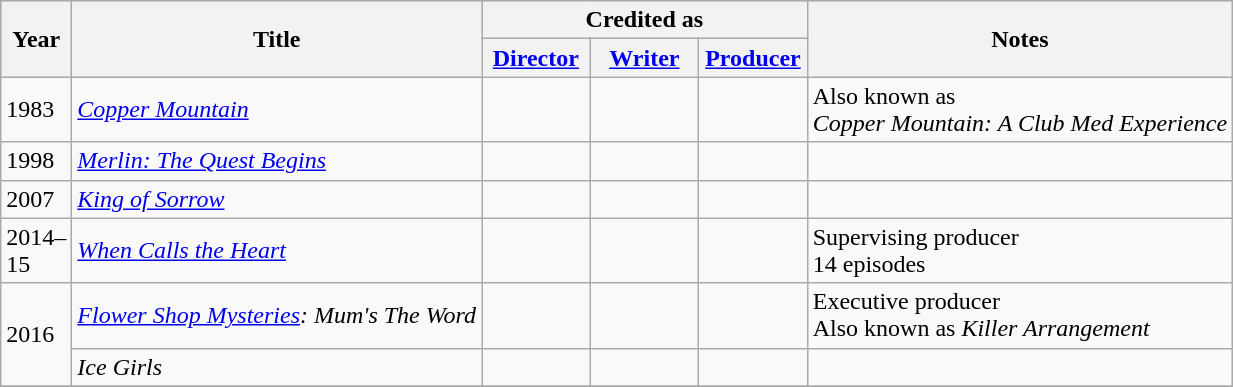<table class="wikitable">
<tr style="background:#ccc; text-align:center;">
<th rowspan="2" style="width:33px;">Year</th>
<th rowspan="2">Title</th>
<th colspan="3">Credited as</th>
<th rowspan="2">Notes</th>
</tr>
<tr>
<th width=65><a href='#'>Director</a></th>
<th width=65><a href='#'>Writer</a></th>
<th width=65><a href='#'>Producer</a></th>
</tr>
<tr>
<td>1983</td>
<td><em><a href='#'>Copper Mountain</a></em></td>
<td></td>
<td></td>
<td></td>
<td>Also known as<br><em>Copper Mountain: A Club Med Experience</em></td>
</tr>
<tr>
<td>1998</td>
<td><em><a href='#'>Merlin: The Quest Begins</a></em></td>
<td></td>
<td></td>
<td></td>
<td></td>
</tr>
<tr>
<td>2007</td>
<td><em><a href='#'>King of Sorrow</a></em></td>
<td></td>
<td></td>
<td></td>
<td></td>
</tr>
<tr>
<td>2014–15</td>
<td><em><a href='#'>When Calls the Heart</a></em></td>
<td></td>
<td></td>
<td></td>
<td>Supervising producer<br>14 episodes</td>
</tr>
<tr>
<td rowspan="2">2016</td>
<td><em><a href='#'>Flower Shop Mysteries</a>: Mum's The Word</em></td>
<td></td>
<td></td>
<td></td>
<td>Executive producer<br>Also known as <em>Killer Arrangement</em></td>
</tr>
<tr>
<td><em>Ice Girls</em></td>
<td></td>
<td></td>
<td></td>
<td></td>
</tr>
<tr>
</tr>
</table>
